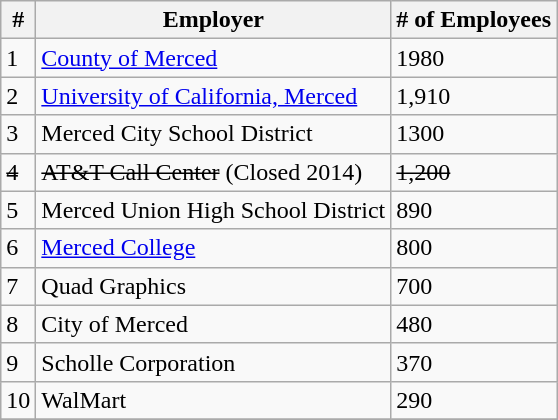<table class="wikitable">
<tr>
<th>#</th>
<th>Employer</th>
<th># of Employees</th>
</tr>
<tr>
<td>1</td>
<td><a href='#'>County of Merced</a></td>
<td>1980</td>
</tr>
<tr>
<td>2</td>
<td><a href='#'>University of California, Merced</a></td>
<td>1,910</td>
</tr>
<tr>
<td>3</td>
<td>Merced City School District</td>
<td>1300</td>
</tr>
<tr>
<td><s>4</s></td>
<td><s>AT&T Call Center</s> (Closed 2014)</td>
<td><s>1,200</s></td>
</tr>
<tr>
<td>5</td>
<td>Merced Union High School District</td>
<td>890</td>
</tr>
<tr>
<td>6</td>
<td><a href='#'>Merced College</a></td>
<td>800</td>
</tr>
<tr>
<td>7</td>
<td>Quad Graphics</td>
<td>700</td>
</tr>
<tr>
<td>8</td>
<td>City of Merced</td>
<td>480</td>
</tr>
<tr>
<td>9</td>
<td>Scholle Corporation</td>
<td>370</td>
</tr>
<tr>
<td>10</td>
<td>WalMart</td>
<td>290</td>
</tr>
<tr>
</tr>
</table>
